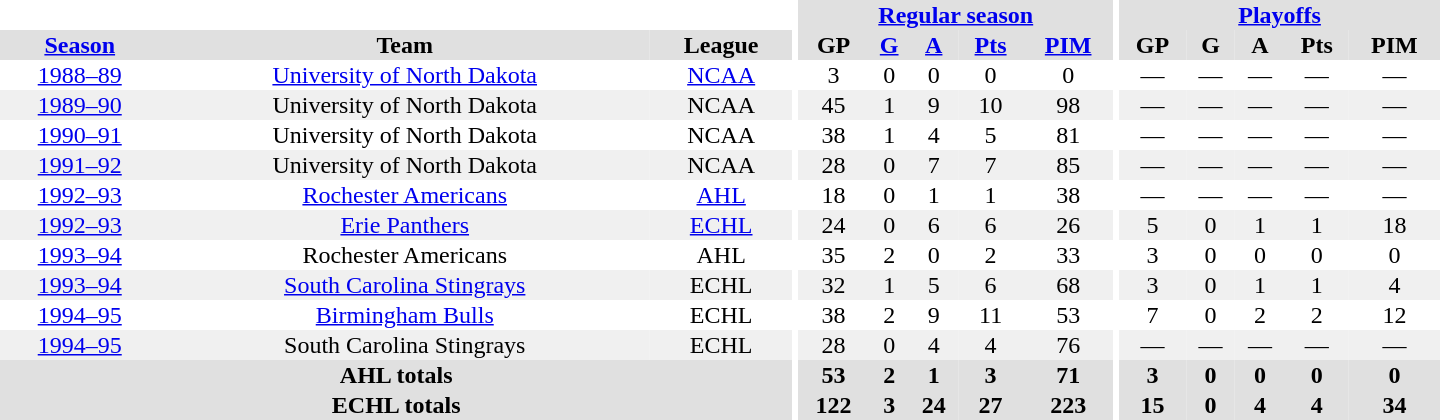<table border="0" cellpadding="1" cellspacing="0" style="text-align:center; width:60em">
<tr bgcolor="#e0e0e0">
<th colspan="3" bgcolor="#ffffff"></th>
<th rowspan="99" bgcolor="#ffffff"></th>
<th colspan="5"><a href='#'>Regular season</a></th>
<th rowspan="99" bgcolor="#ffffff"></th>
<th colspan="5"><a href='#'>Playoffs</a></th>
</tr>
<tr bgcolor="#e0e0e0">
<th><a href='#'>Season</a></th>
<th>Team</th>
<th>League</th>
<th>GP</th>
<th><a href='#'>G</a></th>
<th><a href='#'>A</a></th>
<th><a href='#'>Pts</a></th>
<th><a href='#'>PIM</a></th>
<th>GP</th>
<th>G</th>
<th>A</th>
<th>Pts</th>
<th>PIM</th>
</tr>
<tr>
<td><a href='#'>1988–89</a></td>
<td><a href='#'>University of North Dakota</a></td>
<td><a href='#'>NCAA</a></td>
<td>3</td>
<td>0</td>
<td>0</td>
<td>0</td>
<td>0</td>
<td>—</td>
<td>—</td>
<td>—</td>
<td>—</td>
<td>—</td>
</tr>
<tr bgcolor="#f0f0f0">
<td><a href='#'>1989–90</a></td>
<td>University of North Dakota</td>
<td>NCAA</td>
<td>45</td>
<td>1</td>
<td>9</td>
<td>10</td>
<td>98</td>
<td>—</td>
<td>—</td>
<td>—</td>
<td>—</td>
<td>—</td>
</tr>
<tr>
<td><a href='#'>1990–91</a></td>
<td>University of North Dakota</td>
<td>NCAA</td>
<td>38</td>
<td>1</td>
<td>4</td>
<td>5</td>
<td>81</td>
<td>—</td>
<td>—</td>
<td>—</td>
<td>—</td>
<td>—</td>
</tr>
<tr bgcolor="#f0f0f0">
<td><a href='#'>1991–92</a></td>
<td>University of North Dakota</td>
<td>NCAA</td>
<td>28</td>
<td>0</td>
<td>7</td>
<td>7</td>
<td>85</td>
<td>—</td>
<td>—</td>
<td>—</td>
<td>—</td>
<td>—</td>
</tr>
<tr>
<td><a href='#'>1992–93</a></td>
<td><a href='#'>Rochester Americans</a></td>
<td><a href='#'>AHL</a></td>
<td>18</td>
<td>0</td>
<td>1</td>
<td>1</td>
<td>38</td>
<td>—</td>
<td>—</td>
<td>—</td>
<td>—</td>
<td>—</td>
</tr>
<tr bgcolor="#f0f0f0">
<td><a href='#'>1992–93</a></td>
<td><a href='#'>Erie Panthers</a></td>
<td><a href='#'>ECHL</a></td>
<td>24</td>
<td>0</td>
<td>6</td>
<td>6</td>
<td>26</td>
<td>5</td>
<td>0</td>
<td>1</td>
<td>1</td>
<td>18</td>
</tr>
<tr>
<td><a href='#'>1993–94</a></td>
<td>Rochester Americans</td>
<td>AHL</td>
<td>35</td>
<td>2</td>
<td>0</td>
<td>2</td>
<td>33</td>
<td>3</td>
<td>0</td>
<td>0</td>
<td>0</td>
<td>0</td>
</tr>
<tr bgcolor="#f0f0f0">
<td><a href='#'>1993–94</a></td>
<td><a href='#'>South Carolina Stingrays</a></td>
<td>ECHL</td>
<td>32</td>
<td>1</td>
<td>5</td>
<td>6</td>
<td>68</td>
<td>3</td>
<td>0</td>
<td>1</td>
<td>1</td>
<td>4</td>
</tr>
<tr>
<td><a href='#'>1994–95</a></td>
<td><a href='#'>Birmingham Bulls</a></td>
<td>ECHL</td>
<td>38</td>
<td>2</td>
<td>9</td>
<td>11</td>
<td>53</td>
<td>7</td>
<td>0</td>
<td>2</td>
<td>2</td>
<td>12</td>
</tr>
<tr bgcolor="#f0f0f0">
<td><a href='#'>1994–95</a></td>
<td>South Carolina Stingrays</td>
<td>ECHL</td>
<td>28</td>
<td>0</td>
<td>4</td>
<td>4</td>
<td>76</td>
<td>—</td>
<td>—</td>
<td>—</td>
<td>—</td>
<td>—</td>
</tr>
<tr bgcolor="#e0e0e0">
<th colspan="3">AHL totals</th>
<th>53</th>
<th>2</th>
<th>1</th>
<th>3</th>
<th>71</th>
<th>3</th>
<th>0</th>
<th>0</th>
<th>0</th>
<th>0</th>
</tr>
<tr bgcolor="#e0e0e0">
<th colspan="3">ECHL totals</th>
<th>122</th>
<th>3</th>
<th>24</th>
<th>27</th>
<th>223</th>
<th>15</th>
<th>0</th>
<th>4</th>
<th>4</th>
<th>34</th>
</tr>
</table>
